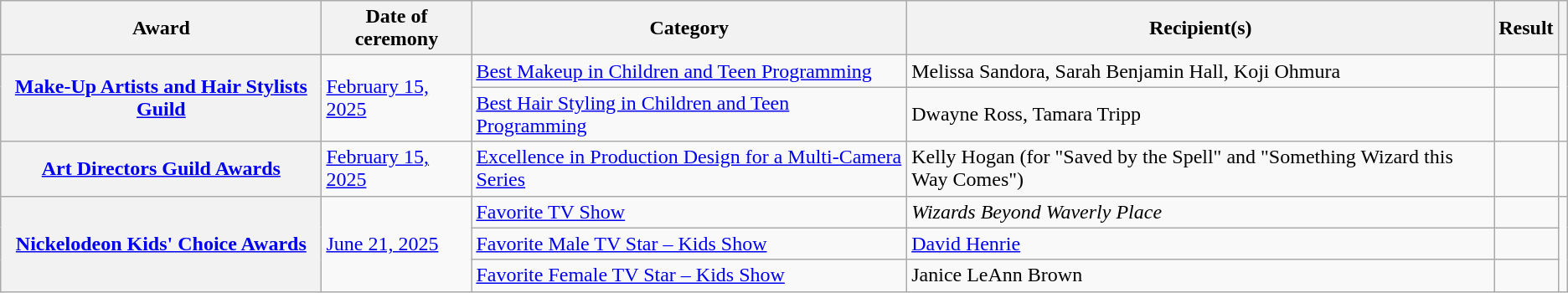<table class="wikitable sortable plainrowheaders">
<tr>
<th scope="col">Award</th>
<th scope="col">Date of ceremony</th>
<th scope="col">Category</th>
<th scope="col">Recipient(s)</th>
<th scope="col">Result</th>
<th scope="col" class="unsortable"></th>
</tr>
<tr>
<th rowspan="2" scope="row"><a href='#'>Make-Up Artists and Hair Stylists Guild</a></th>
<td rowspan="2"><a href='#'>February 15, 2025</a></td>
<td><a href='#'>Best Makeup in Children and Teen Programming</a></td>
<td rowspan>Melissa Sandora, Sarah Benjamin Hall, Koji Ohmura</td>
<td></td>
<td align="center" rowspan=2></td>
</tr>
<tr>
<td><a href='#'>Best Hair Styling in Children and Teen Programming</a></td>
<td rowspan>Dwayne Ross, Tamara Tripp</td>
<td></td>
</tr>
<tr>
<th scope="row"><a href='#'>Art Directors Guild Awards</a></th>
<td><a href='#'>February 15, 2025</a></td>
<td><a href='#'>Excellence in Production Design for a Multi-Camera Series</a></td>
<td>Kelly Hogan (for "Saved by the Spell" and "Something Wizard this Way Comes")</td>
<td></td>
<td align="center"></td>
</tr>
<tr>
<th scope="row" rowspan="3"><a href='#'>Nickelodeon Kids' Choice Awards</a></th>
<td rowspan="3"><a href='#'>June 21, 2025</a></td>
<td><a href='#'>Favorite TV Show</a></td>
<td><em>Wizards Beyond Waverly Place</em></td>
<td></td>
<td style="text-align:center;" rowspan="3"></td>
</tr>
<tr>
<td><a href='#'>Favorite Male TV Star – Kids Show</a></td>
<td><a href='#'>David Henrie</a></td>
<td></td>
</tr>
<tr>
<td><a href='#'>Favorite Female TV Star – Kids Show</a></td>
<td>Janice LeAnn Brown</td>
<td></td>
</tr>
</table>
